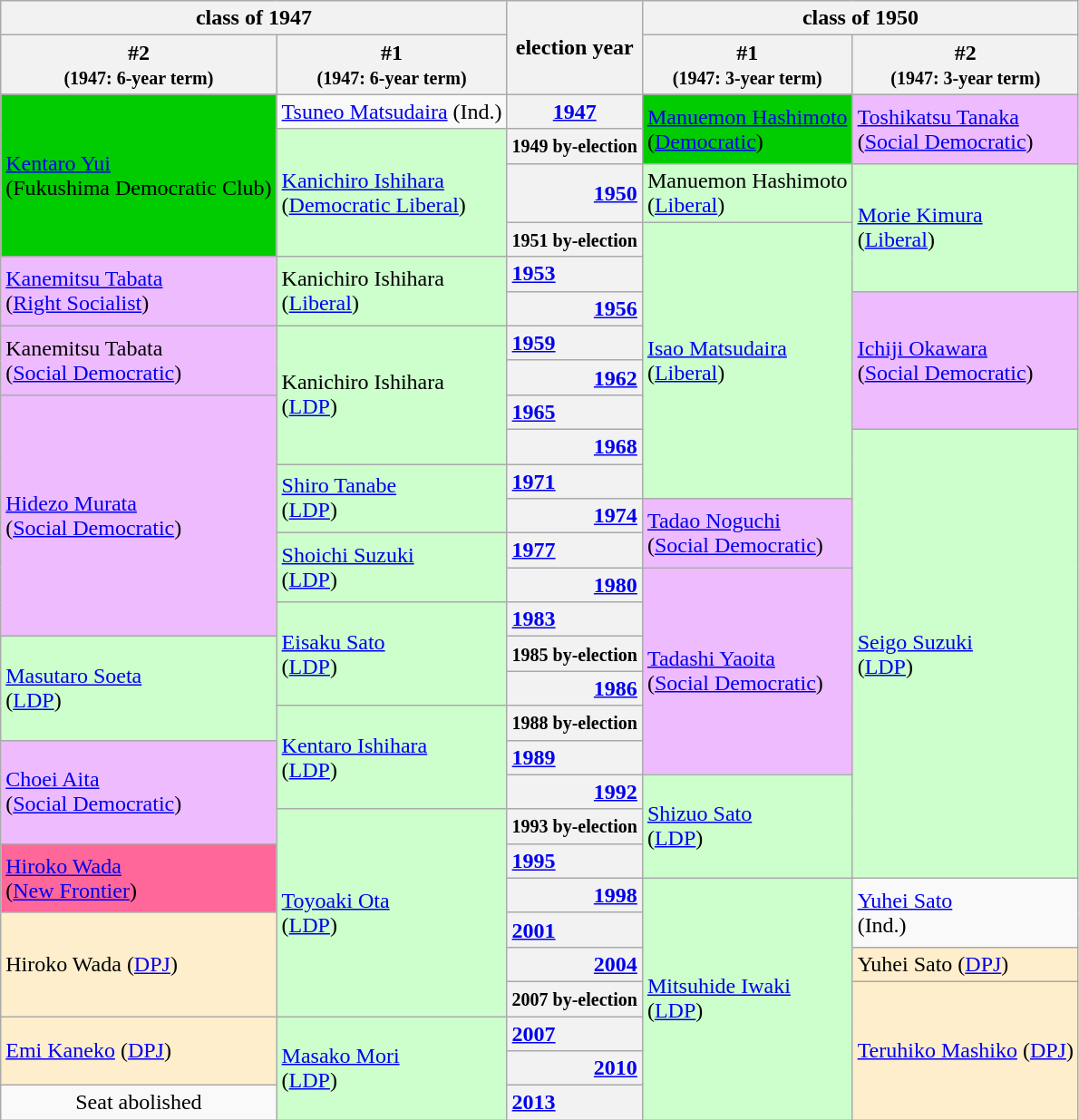<table class="wikitable" border="1">
<tr>
<th colspan="2">class of 1947</th>
<th rowspan="2">election year</th>
<th colspan="2">class of 1950</th>
</tr>
<tr>
<th>#2<br><small>(1947: 6-year term)</small></th>
<th>#1<br><small>(1947: 6-year term)</small></th>
<th>#1<br><small>(1947: 3-year term)</small></th>
<th>#2<br><small>(1947: 3-year term)</small></th>
</tr>
<tr>
<td rowspan="4" bgcolor="#00CC00"><a href='#'>Kentaro Yui</a><br>(Fukushima Democratic Club)</td>
<td><a href='#'>Tsuneo Matsudaira</a> (Ind.)</td>
<th style="text-align: center"><a href='#'>1947</a></th>
<td rowspan="2" bgcolor="#00CC00"><a href='#'>Manuemon Hashimoto</a><br>(<a href='#'>Democratic</a>)</td>
<td rowspan="2" bgcolor="#EEBBFF"><a href='#'>Toshikatsu Tanaka</a><br>(<a href='#'>Social Democratic</a>)</td>
</tr>
<tr>
<td rowspan="3" bgcolor="#CCFFCC"><a href='#'>Kanichiro Ishihara</a><br>(<a href='#'>Democratic Liberal</a>)</td>
<th style="text-align: left"><small>1949 by-election</small></th>
</tr>
<tr>
<th style="text-align: right"><a href='#'>1950</a></th>
<td bgcolor="#CCFFCC">Manuemon Hashimoto<br>(<a href='#'>Liberal</a>)</td>
<td rowspan="3" bgcolor="#CCFFCC"><a href='#'>Morie Kimura</a><br>(<a href='#'>Liberal</a>)</td>
</tr>
<tr>
<th style="text-align: right"><small>1951 by-election</small></th>
<td rowspan="8" bgcolor="#CCFFCC"><a href='#'>Isao Matsudaira</a><br>(<a href='#'>Liberal</a>)</td>
</tr>
<tr>
<td rowspan="2" bgcolor="#EEBBFF"><a href='#'>Kanemitsu Tabata</a><br>(<a href='#'>Right Socialist</a>)</td>
<td rowspan="2" bgcolor="#CCFFCC">Kanichiro Ishihara<br>(<a href='#'>Liberal</a>)</td>
<th style="text-align: left"><a href='#'>1953</a></th>
</tr>
<tr>
<th style="text-align: right"><a href='#'>1956</a></th>
<td rowspan="4" bgcolor="#EEBBFF"><a href='#'>Ichiji Okawara</a><br>(<a href='#'>Social Democratic</a>)</td>
</tr>
<tr>
<td rowspan="2" bgcolor="#EEBBFF">Kanemitsu Tabata<br>(<a href='#'>Social Democratic</a>)</td>
<td rowspan="4" bgcolor="#CCFFCC">Kanichiro Ishihara<br>(<a href='#'>LDP</a>)</td>
<th style="text-align: left"><a href='#'>1959</a></th>
</tr>
<tr>
<th style="text-align: right"><a href='#'>1962</a></th>
</tr>
<tr>
<td rowspan="7" bgcolor="#EEBBFF"><a href='#'>Hidezo Murata</a><br>(<a href='#'>Social Democratic</a>)</td>
<th style="text-align: left"><a href='#'>1965</a></th>
</tr>
<tr>
<th style="text-align: right"><a href='#'>1968</a></th>
<td rowspan="13" bgcolor="#CCFFCC"><a href='#'>Seigo Suzuki</a><br>(<a href='#'>LDP</a>)</td>
</tr>
<tr>
<td rowspan="2" bgcolor="#CCFFCC"><a href='#'>Shiro Tanabe</a><br>(<a href='#'>LDP</a>)</td>
<th style="text-align: left"><a href='#'>1971</a></th>
</tr>
<tr>
<th style="text-align: right"><a href='#'>1974</a></th>
<td rowspan="2" bgcolor="#EEBBFF"><a href='#'>Tadao Noguchi</a><br>(<a href='#'>Social Democratic</a>)</td>
</tr>
<tr>
<td rowspan="2" bgcolor="#CCFFCC"><a href='#'>Shoichi Suzuki</a><br>(<a href='#'>LDP</a>)</td>
<th style="text-align: left"><a href='#'>1977</a></th>
</tr>
<tr>
<th style="text-align: right"><a href='#'>1980</a></th>
<td rowspan="6" bgcolor="#EEBBFF"><a href='#'>Tadashi Yaoita</a><br>(<a href='#'>Social Democratic</a>)</td>
</tr>
<tr>
<td rowspan="3" bgcolor="#CCFFCC"><a href='#'>Eisaku Sato</a><br>(<a href='#'>LDP</a>)</td>
<th style="text-align: left"><a href='#'>1983</a></th>
</tr>
<tr>
<td rowspan="3" bgcolor="#CCFFCC"><a href='#'>Masutaro Soeta</a><br>(<a href='#'>LDP</a>)</td>
<th style="text-align: left"><small>1985 by-election</small></th>
</tr>
<tr>
<th style="text-align: right"><a href='#'>1986</a></th>
</tr>
<tr>
<td rowspan="3" bgcolor="#CCFFCC"><a href='#'>Kentaro Ishihara</a><br>(<a href='#'>LDP</a>)</td>
<th style="text-align: left"><small>1988 by-election</small></th>
</tr>
<tr>
<td rowspan="3" bgcolor="#EEBBFF"><a href='#'>Choei Aita</a><br>(<a href='#'>Social Democratic</a>)</td>
<th style="text-align: left"><a href='#'>1989</a></th>
</tr>
<tr>
<th style="text-align: right"><a href='#'>1992</a></th>
<td rowspan="3" bgcolor="#CCFFCC"><a href='#'>Shizuo Sato</a><br>(<a href='#'>LDP</a>)</td>
</tr>
<tr>
<td rowspan="6" bgcolor="#CCFFCC"><a href='#'>Toyoaki Ota</a><br>(<a href='#'>LDP</a>)</td>
<th style="text-align: left"><small>1993 by-election</small></th>
</tr>
<tr>
<td rowspan="2" bgcolor="#FF6699"><a href='#'>Hiroko Wada</a><br>(<a href='#'>New Frontier</a>)</td>
<th style="text-align: left"><a href='#'>1995</a></th>
</tr>
<tr>
<th style="text-align: right"><a href='#'>1998</a></th>
<td rowspan="7" bgcolor="#CCFFCC"><a href='#'>Mitsuhide Iwaki</a><br>(<a href='#'>LDP</a>)</td>
<td rowspan="2"><a href='#'>Yuhei Sato</a><br>(Ind.)</td>
</tr>
<tr>
<td rowspan="3" bgcolor="#FFEECC">Hiroko Wada (<a href='#'>DPJ</a>)</td>
<th style="text-align: left"><a href='#'>2001</a></th>
</tr>
<tr>
<th style="text-align: right"><a href='#'>2004</a></th>
<td bgcolor="#FFEECC">Yuhei Sato (<a href='#'>DPJ</a>)</td>
</tr>
<tr>
<th style="text-align: right"><small>2007 by-election</small></th>
<td rowspan="4" bgcolor="#FFEECC"><a href='#'>Teruhiko Mashiko</a> (<a href='#'>DPJ</a>)</td>
</tr>
<tr>
<td rowspan="2" bgcolor="#FFEECC"><a href='#'>Emi Kaneko</a> (<a href='#'>DPJ</a>)</td>
<td rowspan="4" bgcolor="#CCFFCC"><a href='#'>Masako Mori</a><br>(<a href='#'>LDP</a>)</td>
<th style="text-align: left"><a href='#'>2007</a></th>
</tr>
<tr>
<th style="text-align: right"><a href='#'>2010</a></th>
</tr>
<tr>
<td align="center">Seat abolished</td>
<th style="text-align: left"><a href='#'>2013</a></th>
</tr>
</table>
